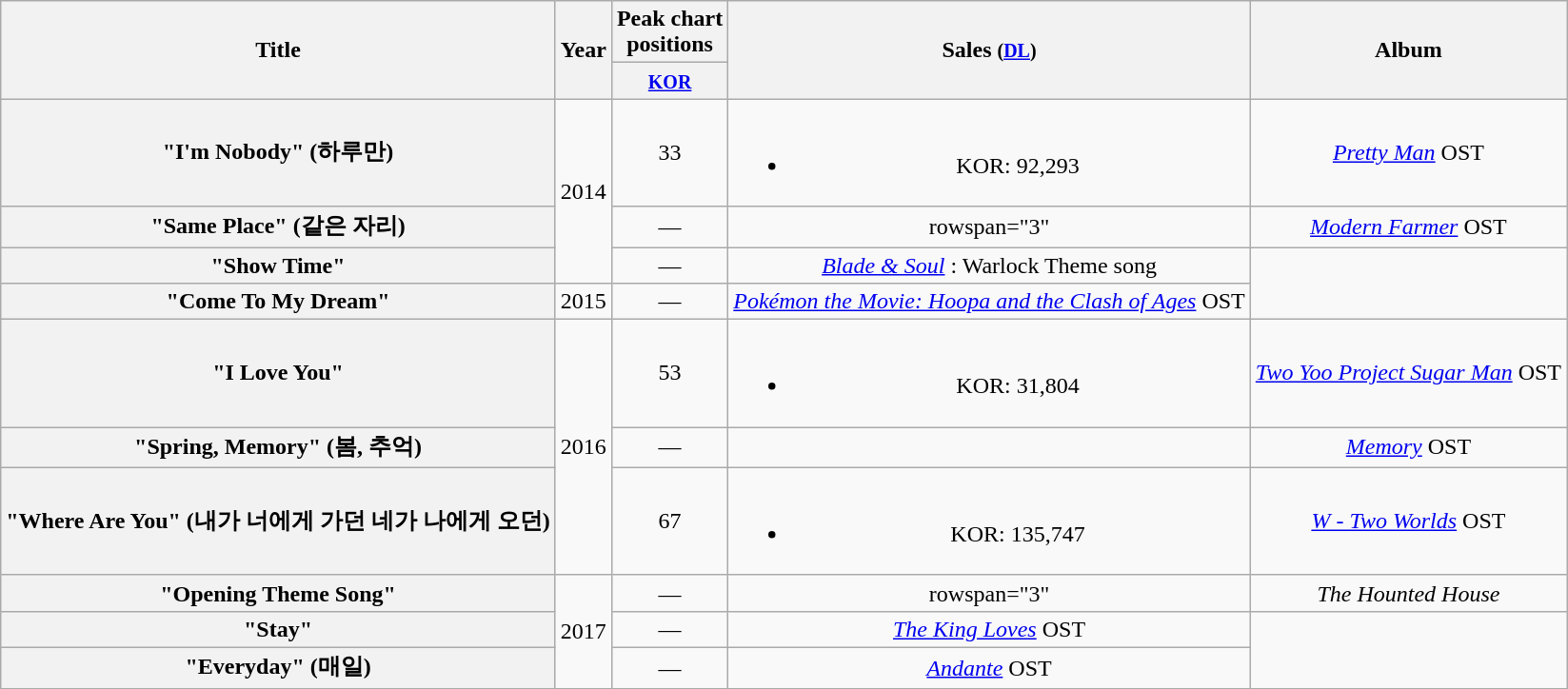<table class="wikitable plainrowheaders" style="text-align:center;">
<tr>
<th scope="col" rowspan="2">Title</th>
<th scope="col" rowspan="2">Year</th>
<th scope="col" colspan="1">Peak chart <br> positions</th>
<th scope="col" rowspan="2">Sales <small>(<a href='#'>DL</a>)</small></th>
<th scope="col" rowspan="2">Album</th>
</tr>
<tr>
<th><small><a href='#'>KOR</a></small><br></th>
</tr>
<tr>
<th scope="row">"I'm Nobody" (하루만)</th>
<td rowspan="3">2014</td>
<td>33</td>
<td><br><ul><li>KOR: 92,293</li></ul></td>
<td><em><a href='#'>Pretty Man</a></em> OST</td>
</tr>
<tr>
<th scope="row">"Same Place" (같은 자리)</th>
<td>—</td>
<td>rowspan="3" </td>
<td><em><a href='#'>Modern Farmer</a></em> OST</td>
</tr>
<tr>
<th scope="row">"Show Time"</th>
<td>—</td>
<td><em><a href='#'>Blade & Soul</a></em> : Warlock Theme song</td>
</tr>
<tr>
<th scope="row">"Come To My Dream"</th>
<td>2015</td>
<td>—</td>
<td><em><a href='#'>Pokémon the Movie: Hoopa and the Clash of Ages</a></em> OST</td>
</tr>
<tr>
<th scope="row">"I Love You"</th>
<td rowspan="3">2016</td>
<td>53</td>
<td><br><ul><li>KOR: 31,804</li></ul></td>
<td><em><a href='#'>Two Yoo Project Sugar Man</a></em> OST</td>
</tr>
<tr>
<th scope="row">"Spring, Memory" (봄, 추억)</th>
<td>—</td>
<td></td>
<td><em><a href='#'>Memory</a></em> OST</td>
</tr>
<tr>
<th scope="row">"Where Are You" (내가 너에게 가던 네가 나에게 오던)</th>
<td>67</td>
<td><br><ul><li>KOR: 135,747</li></ul></td>
<td><em><a href='#'>W - Two Worlds</a></em> OST</td>
</tr>
<tr>
<th scope="row">"Opening Theme Song"</th>
<td rowspan="3">2017</td>
<td>—</td>
<td>rowspan="3" </td>
<td><em>The Hounted House</em></td>
</tr>
<tr>
<th scope="row">"Stay"</th>
<td>—</td>
<td><em><a href='#'>The King Loves</a></em> OST</td>
</tr>
<tr>
<th scope="row">"Everyday" (매일)</th>
<td>—</td>
<td><em><a href='#'>Andante</a></em> OST</td>
</tr>
<tr>
</tr>
</table>
